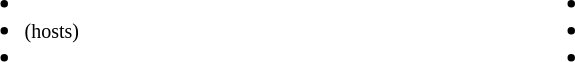<table width=60%>
<tr>
<td width=50%><br><ul><li></li><li> <small>(hosts)</small></li><li></li></ul></td>
<td width=50%><br><ul><li></li><li></li><li></li></ul></td>
</tr>
</table>
